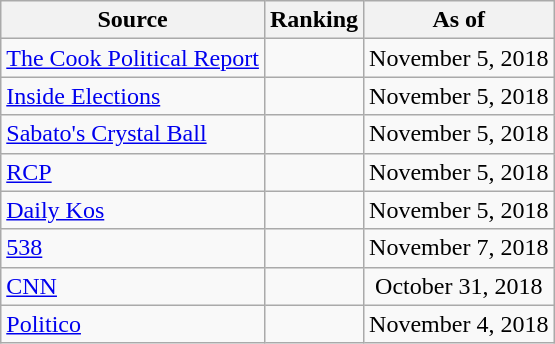<table class="wikitable" style="text-align:center">
<tr>
<th>Source</th>
<th>Ranking</th>
<th>As of</th>
</tr>
<tr>
<td align=left><a href='#'>The Cook Political Report</a></td>
<td></td>
<td>November 5, 2018</td>
</tr>
<tr>
<td align=left><a href='#'>Inside Elections</a></td>
<td></td>
<td>November 5, 2018</td>
</tr>
<tr>
<td align=left><a href='#'>Sabato's Crystal Ball</a></td>
<td></td>
<td>November 5, 2018</td>
</tr>
<tr>
<td align="left"><a href='#'>RCP</a></td>
<td></td>
<td>November 5, 2018</td>
</tr>
<tr>
<td align="left"><a href='#'>Daily Kos</a></td>
<td></td>
<td>November 5, 2018</td>
</tr>
<tr>
<td align="left"><a href='#'>538</a></td>
<td></td>
<td>November 7, 2018</td>
</tr>
<tr>
<td align="left"><a href='#'>CNN</a></td>
<td></td>
<td>October 31, 2018</td>
</tr>
<tr>
<td align="left"><a href='#'>Politico</a></td>
<td></td>
<td>November 4, 2018</td>
</tr>
</table>
